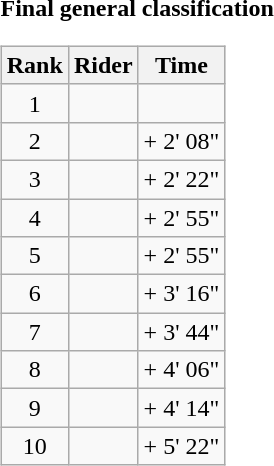<table>
<tr>
<td><strong>Final general classification</strong><br><table class="wikitable">
<tr>
<th scope="col">Rank</th>
<th scope="col">Rider</th>
<th scope="col">Time</th>
</tr>
<tr>
<td style="text-align:center;">1</td>
<td></td>
<td style="text-align:right;"></td>
</tr>
<tr>
<td style="text-align:center;">2</td>
<td></td>
<td style="text-align:right;">+ 2' 08"</td>
</tr>
<tr>
<td style="text-align:center;">3</td>
<td></td>
<td style="text-align:right;">+ 2' 22"</td>
</tr>
<tr>
<td style="text-align:center;">4</td>
<td></td>
<td style="text-align:right;">+ 2' 55"</td>
</tr>
<tr>
<td style="text-align:center;">5</td>
<td></td>
<td style="text-align:right;">+ 2' 55"</td>
</tr>
<tr>
<td style="text-align:center;">6</td>
<td></td>
<td style="text-align:right;">+ 3' 16"</td>
</tr>
<tr>
<td style="text-align:center;">7</td>
<td></td>
<td style="text-align:right;">+ 3' 44"</td>
</tr>
<tr>
<td style="text-align:center;">8</td>
<td></td>
<td style="text-align:right;">+ 4' 06"</td>
</tr>
<tr>
<td style="text-align:center;">9</td>
<td></td>
<td style="text-align:right;">+ 4' 14"</td>
</tr>
<tr>
<td style="text-align:center;">10</td>
<td></td>
<td style="text-align:right;">+ 5' 22"</td>
</tr>
</table>
</td>
</tr>
</table>
